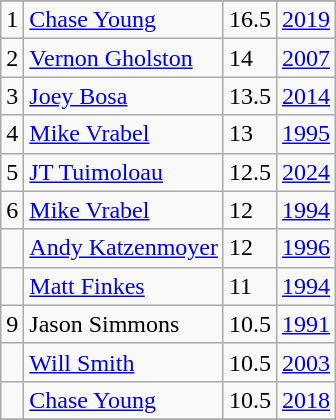<table class="wikitable">
<tr>
</tr>
<tr>
<td>1</td>
<td><a href='#'>Chase Young</a></td>
<td>16.5</td>
<td><a href='#'>2019</a></td>
</tr>
<tr>
<td>2</td>
<td><a href='#'>Vernon Gholston</a></td>
<td>14</td>
<td><a href='#'>2007</a></td>
</tr>
<tr>
<td>3</td>
<td><a href='#'>Joey Bosa</a></td>
<td>13.5</td>
<td><a href='#'>2014</a></td>
</tr>
<tr>
<td>4</td>
<td><a href='#'>Mike Vrabel</a></td>
<td>13</td>
<td><a href='#'>1995</a></td>
</tr>
<tr>
<td>5</td>
<td><a href='#'>JT Tuimoloau</a></td>
<td>12.5</td>
<td><a href='#'>2024</a></td>
</tr>
<tr>
<td>6</td>
<td><a href='#'>Mike Vrabel</a></td>
<td>12</td>
<td><a href='#'>1994</a></td>
</tr>
<tr>
<td></td>
<td><a href='#'>Andy Katzenmoyer</a></td>
<td>12</td>
<td><a href='#'>1996</a></td>
</tr>
<tr>
<td></td>
<td><a href='#'>Matt Finkes</a></td>
<td>11</td>
<td><a href='#'>1994</a></td>
</tr>
<tr>
<td>9</td>
<td>Jason Simmons</td>
<td>10.5</td>
<td><a href='#'>1991</a></td>
</tr>
<tr>
<td></td>
<td><a href='#'>Will Smith</a></td>
<td>10.5</td>
<td><a href='#'>2003</a></td>
</tr>
<tr>
<td></td>
<td><a href='#'>Chase Young</a></td>
<td>10.5</td>
<td><a href='#'>2018</a></td>
</tr>
<tr>
</tr>
</table>
